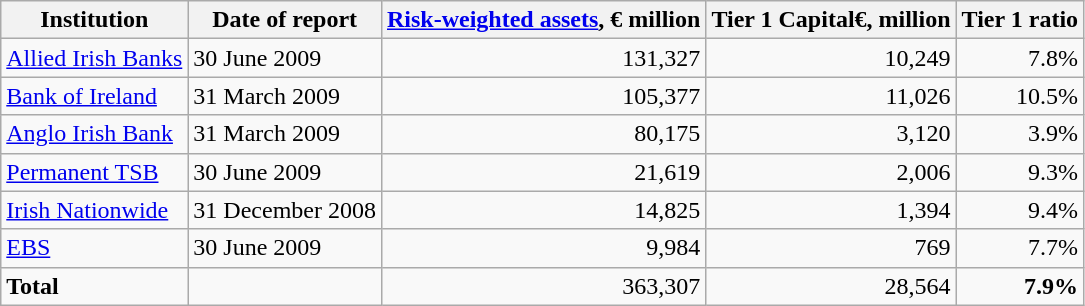<table class="wikitable">
<tr>
<th>Institution</th>
<th>Date of report</th>
<th><a href='#'>Risk-weighted assets</a>, € million</th>
<th>Tier 1 Capital€,  million</th>
<th>Tier 1 ratio</th>
</tr>
<tr>
<td><a href='#'>Allied Irish Banks</a></td>
<td>30 June 2009</td>
<td align=right>131,327</td>
<td align=right>10,249</td>
<td align=right>7.8%</td>
</tr>
<tr>
<td><a href='#'>Bank of Ireland</a></td>
<td>31 March 2009</td>
<td align=right>105,377</td>
<td align=right>11,026</td>
<td align=right>10.5%</td>
</tr>
<tr>
<td><a href='#'>Anglo Irish Bank</a></td>
<td>31 March 2009</td>
<td align=right>80,175</td>
<td align=right>3,120</td>
<td align=right>3.9%</td>
</tr>
<tr>
<td><a href='#'>Permanent TSB</a></td>
<td>30 June 2009</td>
<td align=right>21,619</td>
<td align=right>2,006</td>
<td align=right>9.3%</td>
</tr>
<tr>
<td><a href='#'>Irish Nationwide</a></td>
<td>31 December 2008</td>
<td align=right>14,825</td>
<td align=right>1,394</td>
<td align=right>9.4%</td>
</tr>
<tr>
<td><a href='#'>EBS</a></td>
<td>30 June 2009</td>
<td align=right>9,984</td>
<td align=right>769</td>
<td align=right>7.7%</td>
</tr>
<tr>
<td><strong>Total</strong></td>
<td></td>
<td align=right>363,307</td>
<td align=right>28,564</td>
<td align=right><strong>7.9%</strong></td>
</tr>
</table>
